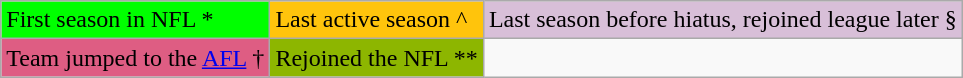<table class="wikitable">
<tr>
<td style="background-color:#00FF00;">First season in NFL *</td>
<td style="background-color:#FFC40C;">Last active season ^</td>
<td style="background-color:#D8BFD8;">Last season before hiatus, rejoined league later §</td>
</tr>
<tr>
<td style="background-color:#DE5D83;">Team jumped to the <a href='#'><span>AFL</span></a> †</td>
<td style="background-color:#8DB600;">Rejoined the NFL **</td>
<td></td>
</tr>
</table>
